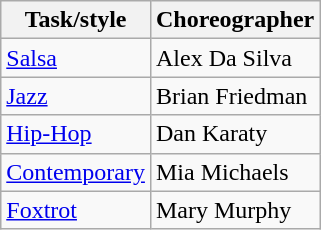<table class="wikitable">
<tr>
<th>Task/style</th>
<th>Choreographer</th>
</tr>
<tr>
<td><a href='#'>Salsa</a></td>
<td>Alex Da Silva</td>
</tr>
<tr>
<td><a href='#'>Jazz</a></td>
<td>Brian Friedman</td>
</tr>
<tr>
<td><a href='#'>Hip-Hop</a></td>
<td>Dan Karaty</td>
</tr>
<tr>
<td><a href='#'>Contemporary</a></td>
<td>Mia Michaels</td>
</tr>
<tr>
<td><a href='#'>Foxtrot</a></td>
<td>Mary Murphy</td>
</tr>
</table>
